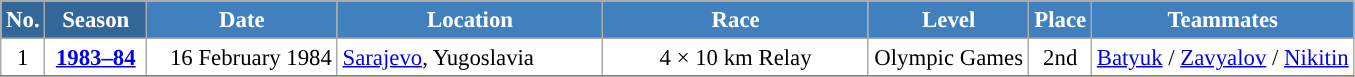<table class="wikitable sortable" style="font-size:95%; text-align:center; border:grey solid 1px; border-collapse:collapse; background:#ffffff;">
<tr style="background:#efefef;">
<th style="background-color:#369; color:white;">No.</th>
<th style="background-color:#369; color:white;">Season</th>
<th style="background-color:#4180be; color:white; width:120px;">Date</th>
<th style="background-color:#4180be; color:white; width:170px;">Location</th>
<th style="background-color:#4180be; color:white; width:170px;">Race</th>
<th style="background-color:#4180be; color:white; width:100px;">Level</th>
<th style="background-color:#4180be; color:white;">Place</th>
<th style="background-color:#4180be; color:white;">Teammates</th>
</tr>
<tr>
<td align=center>1</td>
<td rowspan=1 align=center><strong> <a href='#'>1983–84</a> </strong></td>
<td align=right>16 February 1984</td>
<td align=left> <a href='#'>Sarajevo</a>, Yugoslavia</td>
<td>4 × 10 km Relay</td>
<td>Olympic Games</td>
<td>2nd</td>
<td><a href='#'>Batyuk</a> / <a href='#'>Zavyalov</a> / <a href='#'>Nikitin</a></td>
</tr>
<tr>
</tr>
</table>
